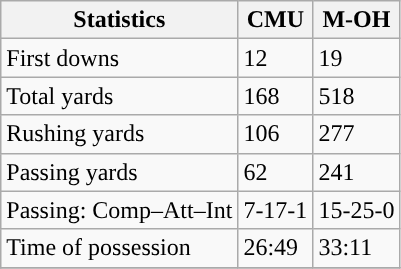<table class="wikitable" style="float: left;">
<tr>
<th>Statistics</th>
<th>CMU</th>
<th>M-OH</th>
</tr>
<tr>
<td>First downs</td>
<td>12</td>
<td>19</td>
</tr>
<tr>
<td>Total yards</td>
<td>168</td>
<td>518</td>
</tr>
<tr>
<td>Rushing yards</td>
<td>106</td>
<td>277</td>
</tr>
<tr>
<td>Passing yards</td>
<td>62</td>
<td>241</td>
</tr>
<tr>
<td>Passing: Comp–Att–Int</td>
<td>7-17-1</td>
<td>15-25-0</td>
</tr>
<tr>
<td>Time of possession</td>
<td>26:49</td>
<td>33:11</td>
</tr>
<tr>
</tr>
</table>
